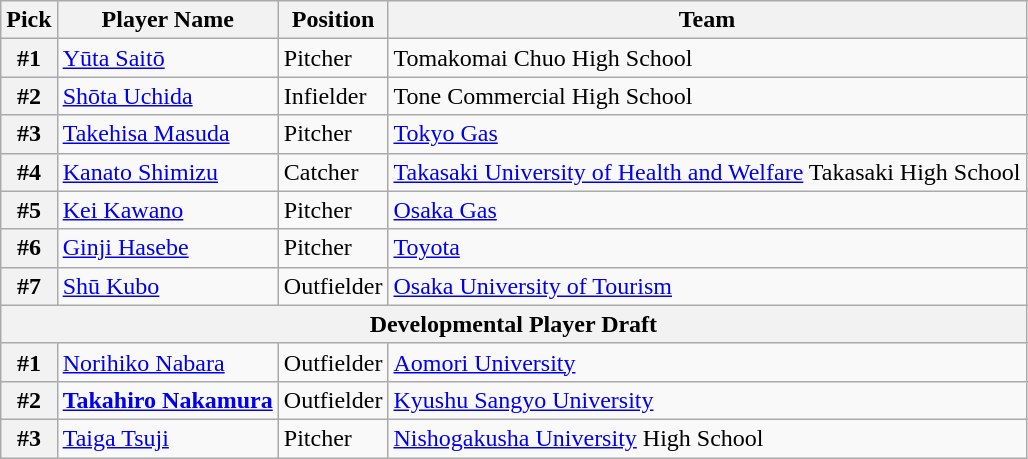<table class="wikitable">
<tr>
<th>Pick</th>
<th>Player Name</th>
<th>Position</th>
<th>Team</th>
</tr>
<tr>
<th>#1</th>
<td><a href='#'>Yūta Saitō</a></td>
<td>Pitcher</td>
<td>Tomakomai Chuo High School</td>
</tr>
<tr>
<th>#2</th>
<td><a href='#'>Shōta Uchida</a></td>
<td>Infielder</td>
<td>Tone Commercial High School</td>
</tr>
<tr>
<th>#3</th>
<td><a href='#'>Takehisa Masuda</a></td>
<td>Pitcher</td>
<td><a href='#'>Tokyo Gas</a></td>
</tr>
<tr>
<th>#4</th>
<td><a href='#'>Kanato Shimizu</a></td>
<td>Catcher</td>
<td><a href='#'>Takasaki University of Health and Welfare</a> Takasaki High School</td>
</tr>
<tr>
<th>#5</th>
<td><a href='#'>Kei Kawano</a></td>
<td>Pitcher</td>
<td><a href='#'>Osaka Gas</a></td>
</tr>
<tr>
<th>#6</th>
<td><a href='#'>Ginji Hasebe</a></td>
<td>Pitcher</td>
<td><a href='#'>Toyota</a></td>
</tr>
<tr>
<th>#7</th>
<td><a href='#'>Shū Kubo</a></td>
<td>Outfielder</td>
<td><a href='#'>Osaka University of Tourism</a></td>
</tr>
<tr>
<th colspan="5">Developmental Player Draft</th>
</tr>
<tr>
<th>#1</th>
<td><a href='#'>Norihiko Nabara</a></td>
<td>Outfielder</td>
<td><a href='#'>Aomori University</a></td>
</tr>
<tr>
<th>#2</th>
<td><strong><a href='#'>Takahiro Nakamura</a></strong></td>
<td>Outfielder</td>
<td><a href='#'>Kyushu Sangyo University</a></td>
</tr>
<tr>
<th>#3</th>
<td><a href='#'>Taiga Tsuji</a></td>
<td>Pitcher</td>
<td><a href='#'>Nishogakusha University</a> High School</td>
</tr>
</table>
